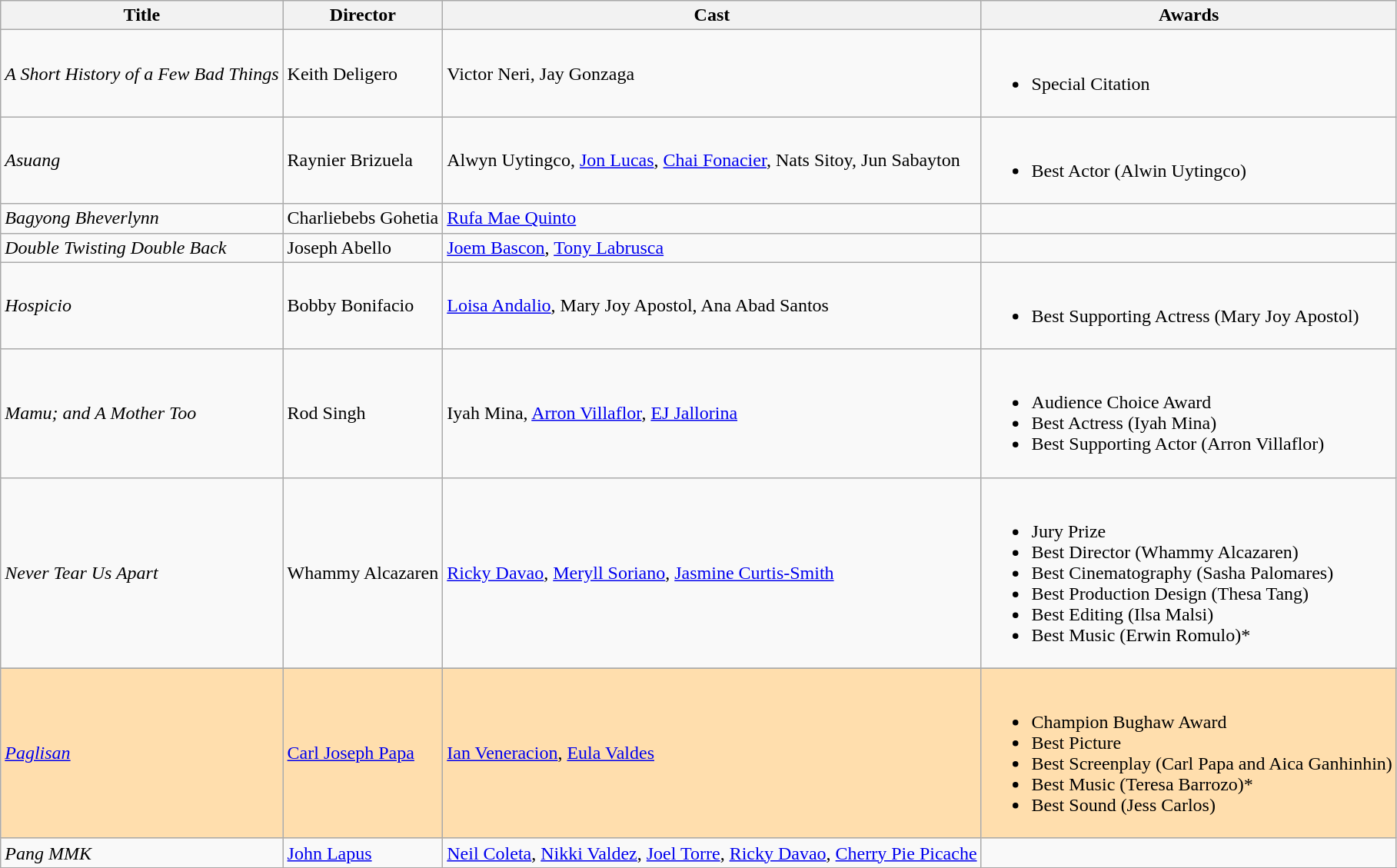<table class="wikitable">
<tr>
<th>Title</th>
<th>Director</th>
<th>Cast</th>
<th>Awards</th>
</tr>
<tr>
<td><em>A Short History of a Few Bad Things</em></td>
<td>Keith Deligero</td>
<td>Victor Neri, Jay Gonzaga</td>
<td><br><ul><li>Special Citation</li></ul></td>
</tr>
<tr>
<td><em>Asuang</em></td>
<td>Raynier Brizuela</td>
<td>Alwyn Uytingco, <a href='#'>Jon Lucas</a>, <a href='#'>Chai Fonacier</a>, Nats Sitoy, Jun Sabayton</td>
<td><br><ul><li>Best Actor (Alwin Uytingco)</li></ul></td>
</tr>
<tr>
<td><em>Bagyong Bheverlynn</em></td>
<td>Charliebebs Gohetia</td>
<td><a href='#'>Rufa Mae Quinto</a></td>
<td></td>
</tr>
<tr>
<td><em>Double Twisting Double Back</em></td>
<td>Joseph Abello</td>
<td><a href='#'>Joem Bascon</a>, <a href='#'>Tony Labrusca</a></td>
<td></td>
</tr>
<tr>
<td><em>Hospicio</em></td>
<td>Bobby Bonifacio</td>
<td><a href='#'>Loisa Andalio</a>, Mary Joy Apostol, Ana Abad Santos</td>
<td><br><ul><li>Best Supporting Actress (Mary Joy Apostol)</li></ul></td>
</tr>
<tr>
<td><em>Mamu; and A Mother Too</em></td>
<td>Rod Singh</td>
<td>Iyah Mina, <a href='#'>Arron Villaflor</a>, <a href='#'>EJ Jallorina</a></td>
<td><br><ul><li>Audience Choice Award</li><li>Best Actress (Iyah Mina)</li><li>Best Supporting Actor (Arron Villaflor)</li></ul></td>
</tr>
<tr>
<td><em>Never Tear Us Apart</em></td>
<td>Whammy Alcazaren</td>
<td><a href='#'>Ricky Davao</a>, <a href='#'>Meryll Soriano</a>, <a href='#'>Jasmine Curtis-Smith</a></td>
<td><br><ul><li>Jury Prize</li><li>Best Director (Whammy Alcazaren)</li><li>Best Cinematography (Sasha Palomares)</li><li>Best Production Design (Thesa Tang)</li><li>Best Editing (Ilsa Malsi)</li><li>Best Music (Erwin Romulo)*</li></ul></td>
</tr>
<tr>
</tr>
<tr style="background:#FFDEAD;">
<td><em><a href='#'>Paglisan</a></em></td>
<td><a href='#'>Carl Joseph Papa</a></td>
<td><a href='#'>Ian Veneracion</a>, <a href='#'>Eula Valdes</a></td>
<td><br><ul><li>Champion Bughaw Award</li><li>Best Picture</li><li>Best Screenplay (Carl Papa and Aica Ganhinhin)</li><li>Best Music (Teresa Barrozo)*</li><li>Best Sound (Jess Carlos)</li></ul></td>
</tr>
<tr>
<td><em>Pang MMK</em></td>
<td><a href='#'>John Lapus</a></td>
<td><a href='#'>Neil Coleta</a>, <a href='#'>Nikki Valdez</a>, <a href='#'>Joel Torre</a>, <a href='#'>Ricky Davao</a>, <a href='#'>Cherry Pie Picache</a></td>
<td></td>
</tr>
<tr>
</tr>
</table>
